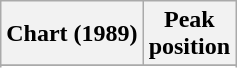<table class="wikitable sortable">
<tr>
<th align="left">Chart (1989)</th>
<th align="center">Peak<br>position</th>
</tr>
<tr>
</tr>
<tr>
</tr>
</table>
